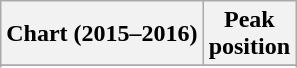<table class="wikitable sortable plainrowheaders" style="text-align:center">
<tr>
<th scope="col">Chart (2015–2016)</th>
<th scope="col">Peak<br> position</th>
</tr>
<tr>
</tr>
<tr>
</tr>
<tr>
</tr>
<tr>
</tr>
<tr>
</tr>
<tr>
</tr>
<tr>
</tr>
</table>
